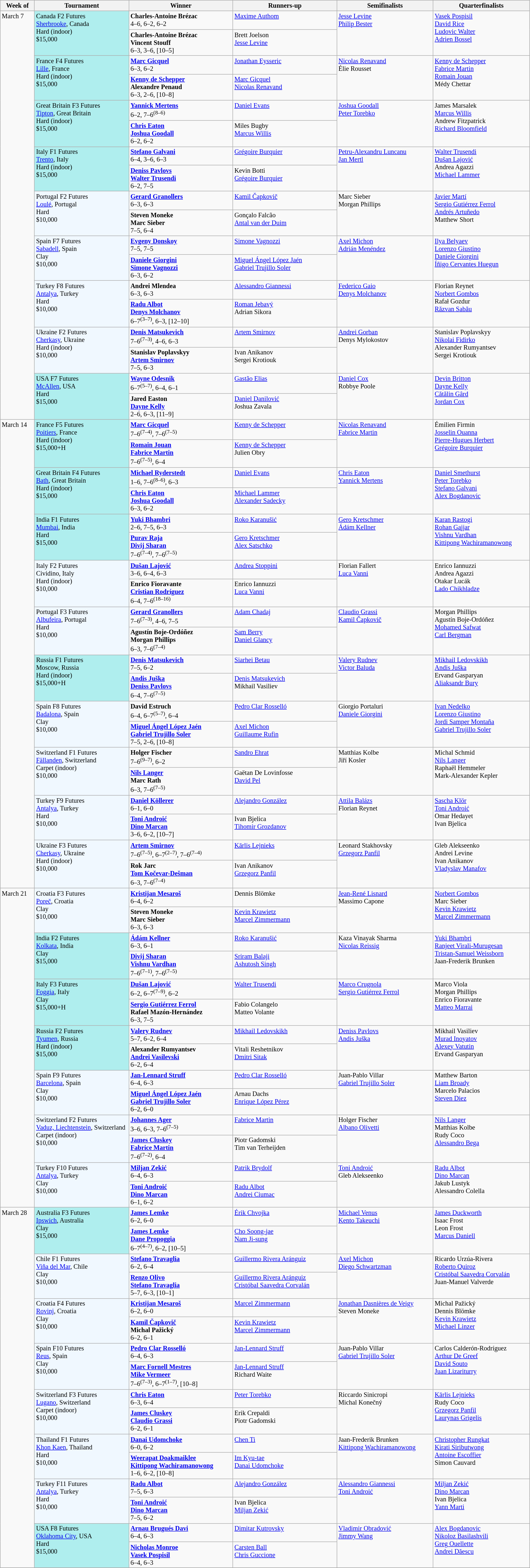<table class="wikitable" style="font-size:85%;">
<tr>
<th width="65">Week of</th>
<th width="190">Tournament</th>
<th width="210">Winner</th>
<th width="210">Runners-up</th>
<th width="194">Semifinalists</th>
<th width="194">Quarterfinalists</th>
</tr>
<tr valign=top>
<td rowspan=18>March 7</td>
<td rowspan=2 style="background:#afeeee;">Canada F2 Futures<br> <a href='#'>Sherbrooke</a>, Canada <br> Hard (indoor) <br> $15,000</td>
<td colspan=1> <strong>Charles-Antoine Brézac</strong> <br> 4–6, 6–2, 6–2</td>
<td> <a href='#'>Maxime Authom</a></td>
<td rowspan=2> <a href='#'>Jesse Levine</a> <br>  <a href='#'>Philip Bester</a></td>
<td rowspan=2> <a href='#'>Vasek Pospisil</a> <br>  <a href='#'>David Rice</a> <br>  <a href='#'>Ludovic Walter</a> <br>  <a href='#'>Adrien Bossel</a></td>
</tr>
<tr valign=top>
<td> <strong>Charles-Antoine Brézac</strong> <br>  <strong>Vincent Stouff</strong> <br> 6–3, 3–6, [10–5]</td>
<td> Brett Joelson <br>  <a href='#'>Jesse Levine</a></td>
</tr>
<tr valign=top>
<td rowspan=2 style="background:#afeeee;">France F4 Futures<br> <a href='#'>Lille</a>, France <br> Hard (indoor) <br> $15,000</td>
<td colspan=1> <strong><a href='#'>Marc Gicquel</a></strong> <br> 6–3, 6–2</td>
<td> <a href='#'>Jonathan Eysseric</a></td>
<td rowspan=2> <a href='#'>Nicolas Renavand</a> <br>  Élie Rousset</td>
<td rowspan=2> <a href='#'>Kenny de Schepper</a> <br>  <a href='#'>Fabrice Martin</a> <br>  <a href='#'>Romain Jouan</a> <br>  Médy Chettar</td>
</tr>
<tr valign=top>
<td> <strong><a href='#'>Kenny de Schepper</a></strong> <br>  <strong>Alexandre Penaud</strong> <br> 6–3, 2–6, [10–8]</td>
<td> <a href='#'>Marc Gicquel</a> <br>  <a href='#'>Nicolas Renavand</a></td>
</tr>
<tr valign=top>
<td rowspan=2 style="background:#afeeee;">Great Britain F3 Futures<br> <a href='#'>Tipton</a>, Great Britain <br> Hard (indoor) <br> $15,000</td>
<td colspan=1> <strong><a href='#'>Yannick Mertens</a></strong> <br> 6–2, 7–6<sup>(8–6)</sup></td>
<td> <a href='#'>Daniel Evans</a></td>
<td rowspan=2> <a href='#'>Joshua Goodall</a> <br>  <a href='#'>Peter Torebko</a></td>
<td rowspan=2> James Marsalek <br>  <a href='#'>Marcus Willis</a> <br>  Andrew Fitzpatrick <br>  <a href='#'>Richard Bloomfield</a></td>
</tr>
<tr valign=top>
<td> <strong><a href='#'>Chris Eaton</a></strong> <br>  <strong><a href='#'>Joshua Goodall</a></strong> <br> 6–2, 6–2</td>
<td> Miles Bugby <br>  <a href='#'>Marcus Willis</a></td>
</tr>
<tr valign=top>
<td rowspan=2 style="background:#afeeee;">Italy F1 Futures<br>  <a href='#'>Trento</a>, Italy <br> Hard (indoor) <br> $15,000</td>
<td colspan=1> <strong><a href='#'>Stefano Galvani</a></strong> <br> 6–4, 3–6, 6–3</td>
<td> <a href='#'>Grégoire Burquier</a></td>
<td rowspan=2> <a href='#'>Petru-Alexandru Luncanu</a> <br>  <a href='#'>Jan Mertl</a></td>
<td rowspan=2> <a href='#'>Walter Trusendi</a> <br>  <a href='#'>Dušan Lajović</a> <br>  Andrea Agazzi <br>  <a href='#'>Michael Lammer</a></td>
</tr>
<tr valign=top>
<td> <strong><a href='#'>Deniss Pavlovs</a></strong> <br>  <strong><a href='#'>Walter Trusendi</a></strong> <br> 6–2, 7–5</td>
<td> Kevin Botti <br>  <a href='#'>Grégoire Burquier</a></td>
</tr>
<tr valign=top>
<td rowspan=2 style="background:#f0f8ff;">Portugal F2 Futures<br> <a href='#'>Loulé</a>, Portugal <br> Hard <br> $10,000</td>
<td colspan=1> <strong><a href='#'>Gerard Granollers</a></strong> <br> 6–3, 6–3</td>
<td> <a href='#'>Kamil Čapkovič</a></td>
<td rowspan=2> Marc Sieber <br>  Morgan Phillips</td>
<td rowspan=2> <a href='#'>Javier Martí</a> <br>  <a href='#'>Sergio Gutiérrez Ferrol</a> <br>  <a href='#'>Andrés Artuñedo</a> <br>  Matthew Short</td>
</tr>
<tr valign=top>
<td> <strong>Steven Moneke</strong> <br>  <strong>Marc Sieber</strong> <br> 7–5, 6–4</td>
<td> Gonçalo Falcão <br>  <a href='#'>Antal van der Duim</a></td>
</tr>
<tr valign=top>
<td rowspan=2 style="background:#f0f8ff;">Spain F7 Futures<br>  <a href='#'>Sabadell</a>, Spain <br> Clay <br> $10,000</td>
<td colspan=1> <strong><a href='#'>Evgeny Donskoy</a></strong> <br> 7–5, 7–5</td>
<td> <a href='#'>Simone Vagnozzi</a></td>
<td rowspan=2> <a href='#'>Axel Michon</a> <br>  <a href='#'>Adrián Menéndez</a></td>
<td rowspan=2> <a href='#'>Ilya Belyaev</a> <br>  <a href='#'>Lorenzo Giustino</a> <br>  <a href='#'>Daniele Giorgini</a> <br>  <a href='#'>Íñigo Cervantes Huegun</a></td>
</tr>
<tr valign=top>
<td> <strong><a href='#'>Daniele Giorgini</a></strong> <br>  <strong><a href='#'>Simone Vagnozzi</a></strong> <br> 6–3, 6–2</td>
<td> <a href='#'>Miguel Ángel López Jaén</a> <br>  <a href='#'>Gabriel Trujillo Soler</a></td>
</tr>
<tr valign=top>
<td rowspan=2 style="background:#f0f8ff;">Turkey F8 Futures<br> <a href='#'>Antalya</a>, Turkey <br> Hard <br> $10,000</td>
<td colspan=1> <strong>Andrei Mlendea</strong> <br> 6–3, 6–3</td>
<td> <a href='#'>Alessandro Giannessi</a></td>
<td rowspan=2> <a href='#'>Federico Gaio</a> <br>  <a href='#'>Denys Molchanov</a></td>
<td rowspan=2> Florian Reynet <br>  <a href='#'>Norbert Gombos</a> <br>  Rafał Gozdur <br>  <a href='#'>Răzvan Sabău</a></td>
</tr>
<tr valign=top>
<td> <strong><a href='#'>Radu Albot</a></strong> <br>  <strong><a href='#'>Denys Molchanov</a></strong> <br> 6–7<sup>(3–7)</sup>, 6–3, [12–10]</td>
<td> <a href='#'>Roman Jebavý</a> <br>  Adrian Sikora</td>
</tr>
<tr valign=top>
<td rowspan=2 style="background:#f0f8ff;">Ukraine F2 Futures<br> <a href='#'>Cherkasy</a>, Ukraine <br> Hard (indoor) <br> $10,000</td>
<td colspan=1> <strong><a href='#'>Denis Matsukevich</a></strong> <br> 7–6<sup>(7–3)</sup>, 4–6, 6–3</td>
<td> <a href='#'>Artem Smirnov</a></td>
<td rowspan=2> <a href='#'>Andrei Gorban</a> <br>  Denys Mylokostov</td>
<td rowspan=2> Stanislav Poplavskyy <br>  <a href='#'>Nikolai Fidirko</a> <br>  Alexander Rumyantsev <br>  Sergei Krotiouk</td>
</tr>
<tr valign=top>
<td> <strong>Stanislav Poplavskyy</strong> <br>  <strong><a href='#'>Artem Smirnov</a></strong> <br> 7–5, 6–3</td>
<td> Ivan Anikanov <br>  Sergei Krotiouk</td>
</tr>
<tr valign=top>
<td rowspan=2 style="background:#afeeee;">USA F7 Futures<br>  <a href='#'>McAllen</a>, USA <br> Hard <br> $15,000</td>
<td colspan=1> <strong><a href='#'>Wayne Odesnik</a></strong> <br> 6–7<sup>(5–7)</sup>, 6–4, 6–1</td>
<td> <a href='#'>Gastão Elias</a></td>
<td rowspan=2> <a href='#'>Daniel Cox</a> <br>  Robbye Poole</td>
<td rowspan=2> <a href='#'>Devin Britton</a> <br>  <a href='#'>Dayne Kelly</a> <br>  <a href='#'>Cătălin Gârd</a> <br>  <a href='#'>Jordan Cox</a></td>
</tr>
<tr valign=top>
<td> <strong>Jared Easton</strong> <br>  <strong><a href='#'>Dayne Kelly</a></strong> <br> 2–6, 6–3, [11–9]</td>
<td> <a href='#'>Daniel Danilović</a> <br>  Joshua Zavala</td>
</tr>
<tr valign=top>
<td rowspan=20>March 14</td>
<td rowspan=2 style="background:#afeeee;">France F5 Futures<br>  <a href='#'>Poitiers</a>, France <br> Hard (indoor) <br> $15,000+H</td>
<td colspan=1> <strong><a href='#'>Marc Gicquel</a></strong> <br> 7–6<sup>(7–4)</sup>, 7–6<sup>(7–5)</sup></td>
<td> <a href='#'>Kenny de Schepper</a></td>
<td rowspan=2> <a href='#'>Nicolas Renavand</a> <br>  <a href='#'>Fabrice Martin</a></td>
<td rowspan=2> Émilien Firmin <br>  <a href='#'>Josselin Ouanna</a> <br>  <a href='#'>Pierre-Hugues Herbert</a> <br>  <a href='#'>Grégoire Burquier</a></td>
</tr>
<tr valign=top>
<td> <strong><a href='#'>Romain Jouan</a></strong> <br>  <strong><a href='#'>Fabrice Martin</a></strong> <br> 7–6<sup>(7–5)</sup>, 6–4</td>
<td> <a href='#'>Kenny de Schepper</a> <br>  Julien Obry</td>
</tr>
<tr valign=top>
<td rowspan=2 style="background:#afeeee;">Great Britain F4 Futures<br>  <a href='#'>Bath</a>, Great Britain <br> Hard (indoor) <br> $15,000</td>
<td colspan=1> <strong><a href='#'>Michael Ryderstedt</a></strong> <br> 1–6, 7–6<sup>(8–6)</sup>, 6–3</td>
<td> <a href='#'>Daniel Evans</a></td>
<td rowspan=2> <a href='#'>Chris Eaton</a> <br>  <a href='#'>Yannick Mertens</a></td>
<td rowspan=2> <a href='#'>Daniel Smethurst</a> <br>  <a href='#'>Peter Torebko</a> <br>  <a href='#'>Stefano Galvani</a> <br>  <a href='#'>Alex Bogdanovic</a></td>
</tr>
<tr valign=top>
<td> <strong><a href='#'>Chris Eaton</a></strong> <br>  <strong><a href='#'>Joshua Goodall</a></strong> <br> 6–3, 6–2</td>
<td> <a href='#'>Michael Lammer</a> <br>  <a href='#'>Alexander Sadecky</a></td>
</tr>
<tr valign=top>
<td rowspan=2 style="background:#afeeee;">India F1 Futures<br> <a href='#'>Mumbai</a>, India <br> Hard <br> $15,000</td>
<td colspan=1> <strong><a href='#'>Yuki Bhambri</a></strong> <br> 2–6, 7–5, 6–3</td>
<td> <a href='#'>Roko Karanušić</a></td>
<td rowspan=2> <a href='#'>Gero Kretschmer</a> <br>  <a href='#'>Ádám Kellner</a></td>
<td rowspan=2> <a href='#'>Karan Rastogi</a> <br>  <a href='#'>Rohan Gajjar</a> <br>  <a href='#'>Vishnu Vardhan</a> <br>  <a href='#'>Kittipong Wachiramanowong</a></td>
</tr>
<tr valign=top>
<td> <strong><a href='#'>Purav Raja</a></strong> <br>  <strong><a href='#'>Divij Sharan</a></strong> <br> 7–6<sup>(7–4)</sup>, 7–6<sup>(7–5)</sup></td>
<td> <a href='#'>Gero Kretschmer</a> <br>  <a href='#'>Alex Satschko</a></td>
</tr>
<tr valign=top>
<td rowspan=2 style="background:#f0f8ff;">Italy F2 Futures<br> Cividino, Italy <br> Hard (indoor) <br> $10,000</td>
<td colspan=1> <strong><a href='#'>Dušan Lajović</a></strong> <br> 3–6, 6–4, 6–3</td>
<td> <a href='#'>Andrea Stoppini</a></td>
<td rowspan=2> Florian Fallert <br>  <a href='#'>Luca Vanni</a></td>
<td rowspan=2> Enrico Iannuzzi <br>  Andrea Agazzi <br>  Otakar Lucák <br>  <a href='#'>Lado Chikhladze</a></td>
</tr>
<tr valign=top>
<td> <strong>Enrico Fioravante</strong> <br>  <strong><a href='#'>Cristian Rodríguez</a></strong> <br> 6–4, 7–6<sup>(18–16)</sup></td>
<td> Enrico Iannuzzi <br>  <a href='#'>Luca Vanni</a></td>
</tr>
<tr valign=top>
<td rowspan=2 style="background:#f0f8ff;">Portugal F3 Futures<br> <a href='#'>Albufeira</a>, Portugal <br> Hard <br> $10,000</td>
<td colspan=1> <strong><a href='#'>Gerard Granollers</a></strong> <br> 7–6<sup>(7–3)</sup>, 4–6, 7–5</td>
<td> <a href='#'>Adam Chadaj</a></td>
<td rowspan=2> <a href='#'>Claudio Grassi</a> <br>  <a href='#'>Kamil Čapkovič</a></td>
<td rowspan=2> Morgan Phillips <br>  Agustín Boje-Ordóñez <br>  <a href='#'>Mohamed Safwat</a> <br>  <a href='#'>Carl Bergman</a></td>
</tr>
<tr valign=top>
<td> <strong>Agustín Boje-Ordóñez</strong> <br>  <strong>Morgan Phillips</strong> <br> 6–3, 7–6<sup>(7–4)</sup></td>
<td> <a href='#'>Sam Berry</a> <br>  <a href='#'>Daniel Glancy</a></td>
</tr>
<tr valign=top>
<td rowspan=2 style="background:#afeeee;">Russia F1 Futures<br> Moscow, Russia <br> Hard (indoor) <br> $15,000+H</td>
<td colspan=1> <strong><a href='#'>Denis Matsukevich</a></strong> <br> 7–5, 6–2</td>
<td> <a href='#'>Siarhei Betau</a></td>
<td rowspan=2> <a href='#'>Valery Rudnev</a> <br>  <a href='#'>Victor Baluda</a></td>
<td rowspan=2> <a href='#'>Mikhail Ledovskikh</a> <br>  <a href='#'>Andis Juška</a> <br>  Ervand Gasparyan <br>  <a href='#'>Aliaksandr Bury</a></td>
</tr>
<tr valign=top>
<td> <strong><a href='#'>Andis Juška</a></strong> <br>  <strong><a href='#'>Deniss Pavlovs</a></strong> <br> 6–4, 7–6<sup>(7–5)</sup></td>
<td> <a href='#'>Denis Matsukevich</a> <br>  Mikhail Vasiliev</td>
</tr>
<tr valign=top>
<td rowspan=2 style="background:#f0f8ff;">Spain F8 Futures<br> <a href='#'>Badalona</a>, Spain <br> Clay <br> $10,000</td>
<td colspan=1> <strong>David Estruch</strong> <br> 6–4, 6–7<sup>(5–7)</sup>, 6–4</td>
<td> <a href='#'>Pedro Clar Rosselló</a></td>
<td rowspan=2> Giorgio Portaluri <br>  <a href='#'>Daniele Giorgini</a></td>
<td rowspan=2> <a href='#'>Ivan Nedelko</a> <br>  <a href='#'>Lorenzo Giustino</a> <br>  <a href='#'>Jordi Samper Montaña</a> <br>  <a href='#'>Gabriel Trujillo Soler</a></td>
</tr>
<tr valign=top>
<td> <strong><a href='#'>Miguel Ángel López Jaén</a></strong> <br>  <strong><a href='#'>Gabriel Trujillo Soler</a></strong> <br> 7–5, 2–6, [10–8]</td>
<td> <a href='#'>Axel Michon</a> <br>  <a href='#'>Guillaume Rufin</a></td>
</tr>
<tr valign=top>
<td rowspan=2 style="background:#f0f8ff;">Switzerland F1 Futures<br> <a href='#'>Fällanden</a>, Switzerland <br> Carpet (indoor) <br> $10,000</td>
<td colspan=1> <strong>Holger Fischer</strong> <br> 7–6<sup>(9–7)</sup>, 6–2</td>
<td> <a href='#'>Sandro Ehrat</a></td>
<td rowspan=2> Matthias Kolbe <br>  Jiří Kosler</td>
<td rowspan=2> Michal Schmid <br>  <a href='#'>Nils Langer</a> <br>  Raphaël Hemmeler <br>  Mark-Alexander Kepler</td>
</tr>
<tr valign=top>
<td> <strong><a href='#'>Nils Langer</a></strong> <br>  <strong>Marc Rath</strong> <br> 6–3, 7–6<sup>(7–5)</sup></td>
<td> Gaëtan De Lovinfosse <br>  <a href='#'>David Pel</a></td>
</tr>
<tr valign=top>
<td rowspan=2 style="background:#f0f8ff;">Turkey F9 Futures<br>  <a href='#'>Antalya</a>, Turkey <br> Hard <br> $10,000</td>
<td colspan=1> <strong><a href='#'>Daniel Köllerer</a></strong> <br> 6–1, 6–0</td>
<td> <a href='#'>Alejandro González</a></td>
<td rowspan=2> <a href='#'>Attila Balázs</a> <br>  Florian Reynet</td>
<td rowspan=2> <a href='#'>Sascha Klör</a> <br>  <a href='#'>Toni Androić</a> <br>  Omar Hedayet <br>  Ivan Bjelica</td>
</tr>
<tr valign=top>
<td> <strong><a href='#'>Toni Androić</a></strong> <br>  <strong><a href='#'>Dino Marcan</a></strong> <br> 3–6, 6–2, [10–7]</td>
<td> Ivan Bjelica <br>  <a href='#'>Tihomir Grozdanov</a></td>
</tr>
<tr valign=top>
<td rowspan=2 style="background:#f0f8ff;">Ukraine F3 Futures<br> <a href='#'>Cherkasy</a>, Ukraine <br> Hard (indoor) <br> $10,000</td>
<td colspan=1> <strong><a href='#'>Artem Smirnov</a></strong> <br> 7–6<sup>(7–5)</sup>, 6–7<sup>(2–7)</sup>, 7–6<sup>(7–4)</sup></td>
<td> <a href='#'>Kārlis Lejnieks</a></td>
<td rowspan=2> Leonard Stakhovsky <br>  <a href='#'>Grzegorz Panfil</a></td>
<td rowspan=2> Gleb Alekseenko <br>  Andrei Levine <br>  Ivan Anikanov <br>  <a href='#'>Vladyslav Manafov</a></td>
</tr>
<tr valign=top>
<td> <strong>Rok Jarc</strong> <br>  <strong><a href='#'>Tom Kočevar-Dešman</a></strong> <br> 6–3, 7–6<sup>(7–4)</sup></td>
<td> Ivan Anikanov <br>  <a href='#'>Grzegorz Panfil</a></td>
</tr>
<tr valign=top>
<td rowspan=14>March 21</td>
<td rowspan=2 style="background:#f0f8ff;">Croatia F3 Futures<br> <a href='#'>Poreč</a>, Croatia <br> Clay <br> $10,000</td>
<td colspan=1> <strong><a href='#'>Kristijan Mesaroš</a></strong> <br> 6–4, 6–2</td>
<td> Dennis Blömke</td>
<td rowspan=2> <a href='#'>Jean-René Lisnard</a> <br>  Massimo Capone</td>
<td rowspan=2> <a href='#'>Norbert Gombos</a> <br>  Marc Sieber <br>  <a href='#'>Kevin Krawietz</a> <br>  <a href='#'>Marcel Zimmermann</a></td>
</tr>
<tr valign=top>
<td> <strong>Steven Moneke</strong> <br>  <strong>Marc Sieber</strong> <br> 6–3, 6–3</td>
<td> <a href='#'>Kevin Krawietz</a> <br>  <a href='#'>Marcel Zimmermann</a></td>
</tr>
<tr valign=top>
<td rowspan=2 style="background:#afeeee;">India F2 Futures<br> <a href='#'>Kolkata</a>, India <br> Clay <br> $15,000</td>
<td colspan=1> <strong><a href='#'>Ádám Kellner</a></strong> <br> 6–3, 6–1</td>
<td> <a href='#'>Roko Karanušić</a></td>
<td rowspan=2> Kaza Vinayak Sharma <br>  <a href='#'>Nicolas Reissig</a></td>
<td rowspan=2> <a href='#'>Yuki Bhambri</a> <br>  <a href='#'>Ranjeet Virali-Murugesan</a> <br>  <a href='#'>Tristan-Samuel Weissborn</a> <br>  Jaan-Frederik Brunken</td>
</tr>
<tr valign=top>
<td> <strong><a href='#'>Divij Sharan</a></strong> <br>  <strong><a href='#'>Vishnu Vardhan</a></strong> <br> 7–6<sup>(7–1)</sup>, 7–6<sup>(7–5)</sup></td>
<td> <a href='#'>Sriram Balaji</a> <br>  <a href='#'>Ashutosh Singh</a></td>
</tr>
<tr valign=top>
<td rowspan=2 style="background:#afeeee;">Italy F3 Futures<br> <a href='#'>Foggia</a>, Italy <br> Clay <br> $15,000+H</td>
<td> <strong><a href='#'>Dušan Lajović</a></strong> <br> 6–2, 6–7<sup>(7–9)</sup>, 6–2</td>
<td> <a href='#'>Walter Trusendi</a></td>
<td rowspan=2> <a href='#'>Marco Crugnola</a> <br>  <a href='#'>Sergio Gutiérrez Ferrol</a></td>
<td rowspan=2> Marco Viola <br>  Morgan Phillips <br>  Enrico Fioravante <br>  <a href='#'>Matteo Marrai</a></td>
</tr>
<tr valign=top>
<td> <strong><a href='#'>Sergio Gutiérrez Ferrol</a></strong> <br>  <strong>Rafael Mazón-Hernández</strong> <br> 6–3, 7–5</td>
<td> Fabio Colangelo <br>  Matteo Volante</td>
</tr>
<tr valign=top>
<td rowspan=2 style="background:#afeeee;">Russia F2 Futures<br> <a href='#'>Tyumen</a>, Russia <br> Hard (indoor) <br> $15,000</td>
<td colspan=1> <strong><a href='#'>Valery Rudnev</a></strong> <br> 5–7, 6–2, 6–4</td>
<td> <a href='#'>Mikhail Ledovskikh</a></td>
<td rowspan=2> <a href='#'>Deniss Pavlovs</a> <br>  <a href='#'>Andis Juška</a></td>
<td rowspan=2> Mikhail Vasiliev <br>  <a href='#'>Murad Inoyatov</a> <br>  <a href='#'>Alexey Vatutin</a> <br>  Ervand Gasparyan</td>
</tr>
<tr valign=top>
<td> <strong>Alexander Rumyantsev</strong> <br>  <strong><a href='#'>Andrei Vasilevski</a></strong> <br> 6–2, 6–4</td>
<td> Vitali Reshetnikov <br>  <a href='#'>Dmitri Sitak</a></td>
</tr>
<tr valign=top>
<td rowspan=2 style="background:#f0f8ff;">Spain F9 Futures<br> <a href='#'>Barcelona</a>, Spain <br> Clay <br> $10,000</td>
<td colspan=1> <strong><a href='#'>Jan-Lennard Struff</a></strong> <br> 6–4, 6–3</td>
<td> <a href='#'>Pedro Clar Rosselló</a></td>
<td rowspan=2> Juan-Pablo Villar <br>  <a href='#'>Gabriel Trujillo Soler</a></td>
<td rowspan=2> Matthew Barton <br>  <a href='#'>Liam Broady</a> <br>  Marcelo Palacios <br>  <a href='#'>Steven Diez</a></td>
</tr>
<tr valign=top>
<td> <strong><a href='#'>Miguel Ángel López Jaén</a></strong> <br>  <strong><a href='#'>Gabriel Trujillo Soler</a></strong> <br> 6–2, 6–0</td>
<td> Arnau Dachs <br>  <a href='#'>Enrique López Pérez</a></td>
</tr>
<tr valign=top>
<td rowspan=2 style="background:#f0f8ff;">Switzerland F2 Futures<br> <a href='#'>Vaduz, Liechtenstein</a>, Switzerland <br> Carpet (indoor) <br> $10,000</td>
<td colspan=1> <strong><a href='#'>Johannes Ager</a></strong> <br> 3–6, 6–3, 7–6<sup>(7–5)</sup></td>
<td> <a href='#'>Fabrice Martin</a></td>
<td rowspan=2> Holger Fischer <br>  <a href='#'>Albano Olivetti</a></td>
<td rowspan=2> <a href='#'>Nils Langer</a> <br>  Matthias Kolbe <br>  Rudy Coco <br>  <a href='#'>Alessandro Bega</a></td>
</tr>
<tr valign=top>
<td> <strong><a href='#'>James Cluskey</a></strong> <br>  <strong><a href='#'>Fabrice Martin</a></strong> <br> 7–6<sup>(7–2)</sup>, 6–4</td>
<td> Piotr Gadomski <br>  Tim van Terheijden</td>
</tr>
<tr valign=top>
<td rowspan=2 style="background:#f0f8ff;">Turkey F10 Futures<br> <a href='#'>Antalya</a>, Turkey <br> Clay <br> $10,000</td>
<td colspan=1> <strong><a href='#'>Miljan Zekić</a></strong> <br> 6–4, 6–3</td>
<td> <a href='#'>Patrik Brydolf</a></td>
<td rowspan=2> <a href='#'>Toni Androić</a> <br>  Gleb Alekseenko</td>
<td rowspan=2> <a href='#'>Radu Albot</a> <br>  <a href='#'>Dino Marcan</a> <br>  Jakub Lustyk <br>  Alessandro Colella</td>
</tr>
<tr valign=top>
<td> <strong><a href='#'>Toni Androić</a></strong> <br>   <strong><a href='#'>Dino Marcan</a></strong> <br> 6–1, 6–2</td>
<td> <a href='#'>Radu Albot</a> <br>  <a href='#'>Andrei Ciumac</a></td>
</tr>
<tr valign=top>
<td rowspan=16>March 28</td>
<td rowspan=2 style="background:#afeeee;">Australia F3 Futures<br> <a href='#'>Ipswich</a>, Australia <br> Clay <br> $15,000</td>
<td colspan=1> <strong><a href='#'>James Lemke</a></strong> <br> 6–2, 6–0</td>
<td> <a href='#'>Érik Chvojka</a></td>
<td rowspan=2> <a href='#'>Michael Venus</a> <br>  <a href='#'>Kento Takeuchi</a></td>
<td rowspan=2> <a href='#'>James Duckworth</a> <br>  Isaac Frost <br>  Leon Frost <br>  <a href='#'>Marcus Daniell</a></td>
</tr>
<tr valign=top>
<td> <strong><a href='#'>James Lemke</a></strong> <br>  <strong><a href='#'>Dane Propoggia</a></strong> <br> 6–7<sup>(4–7)</sup>, 6–2, [10–5]</td>
<td> <a href='#'>Cho Soong-jae</a> <br>  <a href='#'>Nam Ji-sung</a></td>
</tr>
<tr valign=top>
<td rowspan=2 style="background:#f0f8ff;">Chile F1 Futures<br> <a href='#'>Viña del Mar</a>, Chile <br> Clay <br> $10,000</td>
<td colspan=1> <strong><a href='#'>Stefano Travaglia</a></strong> <br> 6–2, 6–4</td>
<td> <a href='#'>Guillermo Rivera Aránguiz</a></td>
<td rowspan=2> <a href='#'>Axel Michon</a> <br>  <a href='#'>Diego Schwartzman</a></td>
<td rowspan=2> Ricardo Urzúa-Rivera <br>  <a href='#'>Roberto Quiroz</a> <br>  <a href='#'>Cristóbal Saavedra Corvalán</a> <br>  Juan-Manuel Valverde</td>
</tr>
<tr valign=top>
<td> <strong><a href='#'>Renzo Olivo</a></strong> <br>  <strong><a href='#'>Stefano Travaglia</a></strong> <br> 5–7, 6–3, [10–1]</td>
<td> <a href='#'>Guillermo Rivera Aránguiz</a> <br>  <a href='#'>Cristóbal Saavedra Corvalán</a></td>
</tr>
<tr valign=top>
<td rowspan=2 style="background:#f0f8ff;">Croatia F4 Futures<br> <a href='#'>Rovinj</a>, Croatia <br> Clay <br> $10,000</td>
<td colspan=1> <strong><a href='#'>Kristijan Mesaroš</a></strong> <br> 6–2, 6–0</td>
<td> <a href='#'>Marcel Zimmermann</a></td>
<td rowspan=2> <a href='#'>Jonathan Dasnières de Veigy</a> <br>  Steven Moneke</td>
<td rowspan=2> Michal Pažický <br>  Dennis Blömke <br>  <a href='#'>Kevin Krawietz</a> <br>  <a href='#'>Michael Linzer</a></td>
</tr>
<tr valign=top>
<td> <strong><a href='#'>Kamil Čapkovič</a></strong> <br>  <strong>Michal Pažický</strong> <br> 6–2, 6–1</td>
<td> <a href='#'>Kevin Krawietz</a> <br>  <a href='#'>Marcel Zimmermann</a></td>
</tr>
<tr valign=top>
<td rowspan=2 style="background:#f0f8ff;">Spain F10 Futures<br> <a href='#'>Reus</a>, Spain <br> Clay <br> $10,000</td>
<td colspan=1> <strong><a href='#'>Pedro Clar Rosselló</a></strong> <br> 6–4, 6–3</td>
<td> <a href='#'>Jan-Lennard Struff</a></td>
<td rowspan=2> Juan-Pablo Villar <br>  <a href='#'>Gabriel Trujillo Soler</a></td>
<td rowspan=2> Carlos Calderón-Rodríguez <br>  <a href='#'>Arthur De Greef</a> <br>  <a href='#'>David Souto</a> <br>  <a href='#'>Juan Lizariturry</a></td>
</tr>
<tr valign=top>
<td> <strong><a href='#'>Marc Fornell Mestres</a></strong> <br>  <strong><a href='#'>Mike Vermeer</a></strong> <br> 7–6<sup>(7–3)</sup>, 6–7<sup>(1–7)</sup>, [10–8]</td>
<td> <a href='#'>Jan-Lennard Struff</a> <br>  Richard Waite</td>
</tr>
<tr valign=top>
<td rowspan=2 style="background:#f0f8ff;">Switzerland F3 Futures<br> <a href='#'>Lugano</a>, Switzerland <br> Carpet (indoor) <br> $10,000</td>
<td colspan=1> <strong><a href='#'>Chris Eaton</a></strong> <br> 6–3, 6–4</td>
<td> <a href='#'>Peter Torebko</a></td>
<td rowspan=2> Riccardo Sinicropi <br>  Michal Konečný</td>
<td rowspan=2> <a href='#'>Kārlis Lejnieks</a> <br>  Rudy Coco <br>  <a href='#'>Grzegorz Panfil</a> <br>  <a href='#'>Laurynas Grigelis</a></td>
</tr>
<tr valign=top>
<td> <strong><a href='#'>James Cluskey</a></strong> <br>  <strong><a href='#'>Claudio Grassi</a></strong> <br> 6–2, 6–1</td>
<td> Erik Crepaldi <br>  Piotr Gadomski</td>
</tr>
<tr valign=top>
<td rowspan=2 style="background:#f0f8ff;">Thailand F1 Futures<br> <a href='#'>Khon Kaen</a>, Thailand <br> Hard <br> $10,000</td>
<td colspan=1> <strong><a href='#'>Danai Udomchoke</a></strong> <br> 6–0, 6–2</td>
<td> <a href='#'>Chen Ti</a></td>
<td rowspan=2> Jaan-Frederik Brunken <br>  <a href='#'>Kittipong Wachiramanowong</a></td>
<td rowspan=2> <a href='#'>Christopher Rungkat</a> <br>  <a href='#'>Kirati Siributwong</a> <br>  <a href='#'>Antoine Escoffier</a> <br>  Simon Cauvard</td>
</tr>
<tr valign=top>
<td> <strong><a href='#'>Weerapat Doakmaiklee</a></strong> <br>  <strong><a href='#'>Kittipong Wachiramanowong</a></strong> <br> 1–6, 6–2, [10–8]</td>
<td> <a href='#'>Im Kyu-tae</a> <br>  <a href='#'>Danai Udomchoke</a></td>
</tr>
<tr valign=top>
<td rowspan=2 style="background:#f0f8ff;">Turkey F11 Futures<br> <a href='#'>Antalya</a>, Turkey <br> Hard <br> $10,000</td>
<td colspan=1> <strong><a href='#'>Radu Albot</a></strong> <br> 7–5, 6–3</td>
<td> <a href='#'>Alejandro González</a></td>
<td rowspan=2> <a href='#'>Alessandro Giannessi</a> <br>  <a href='#'>Toni Androić</a></td>
<td rowspan=2> <a href='#'>Miljan Zekić</a> <br>  <a href='#'>Dino Marcan</a> <br>  Ivan Bjelica <br>  <a href='#'>Yann Marti</a></td>
</tr>
<tr valign=top>
<td> <strong><a href='#'>Toni Androić</a></strong> <br>  <strong><a href='#'>Dino Marcan</a></strong> <br> 7–5, 6–2</td>
<td> Ivan Bjelica <br>  <a href='#'>Miljan Zekić</a></td>
</tr>
<tr valign=top>
<td rowspan=2 style="background:#afeeee;">USA F8 Futures<br>  <a href='#'>Oklahoma City</a>, USA <br> Hard <br> $15,000</td>
<td colspan=1> <strong><a href='#'>Arnau Brugués Davi</a></strong> <br> 6–4, 6–3</td>
<td> <a href='#'>Dimitar Kutrovsky</a></td>
<td rowspan=2> <a href='#'>Vladimir Obradović</a> <br>  <a href='#'>Jimmy Wang</a></td>
<td rowspan=2> <a href='#'>Alex Bogdanovic</a> <br>  <a href='#'>Nikoloz Basilashvili</a> <br>  <a href='#'>Greg Ouellette</a> <br>  <a href='#'>Andrei Dăescu</a></td>
</tr>
<tr valign=top>
<td> <strong><a href='#'>Nicholas Monroe</a></strong> <br>  <strong><a href='#'>Vasek Pospisil</a></strong> <br> 6–4, 6–3</td>
<td> <a href='#'>Carsten Ball</a> <br>  <a href='#'>Chris Guccione</a></td>
</tr>
<tr valign=top>
</tr>
</table>
